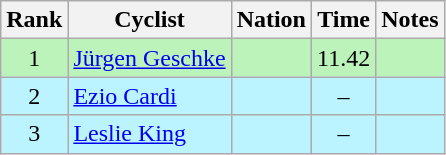<table class="wikitable sortable" style="text-align:center">
<tr>
<th>Rank</th>
<th>Cyclist</th>
<th>Nation</th>
<th>Time</th>
<th>Notes</th>
</tr>
<tr bgcolor=bbf3bb>
<td>1</td>
<td align=left data-sort-value="Geschke, Jürgen"><a href='#'>Jürgen Geschke</a></td>
<td align=left></td>
<td>11.42</td>
<td></td>
</tr>
<tr bgcolor=bbf3ff>
<td>2</td>
<td align=left data-sort-value="Cardi, Ezio"><a href='#'>Ezio Cardi</a></td>
<td align=left></td>
<td>–</td>
<td></td>
</tr>
<tr bgcolor=bbf3ff>
<td>3</td>
<td align=left data-sort-value="King, Leslie"><a href='#'>Leslie King</a></td>
<td align=left></td>
<td>–</td>
<td></td>
</tr>
</table>
